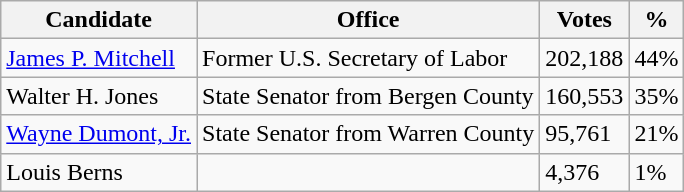<table class="wikitable">
<tr>
<th>Candidate</th>
<th>Office</th>
<th>Votes</th>
<th>%</th>
</tr>
<tr>
<td><a href='#'>James P. Mitchell</a></td>
<td>Former U.S. Secretary of Labor</td>
<td>202,188</td>
<td>44%</td>
</tr>
<tr>
<td>Walter H. Jones</td>
<td>State Senator from Bergen County</td>
<td>160,553</td>
<td>35%</td>
</tr>
<tr>
<td><a href='#'>Wayne Dumont, Jr.</a></td>
<td>State Senator from Warren County</td>
<td>95,761</td>
<td>21%</td>
</tr>
<tr>
<td>Louis Berns</td>
<td></td>
<td>4,376</td>
<td>1%</td>
</tr>
</table>
